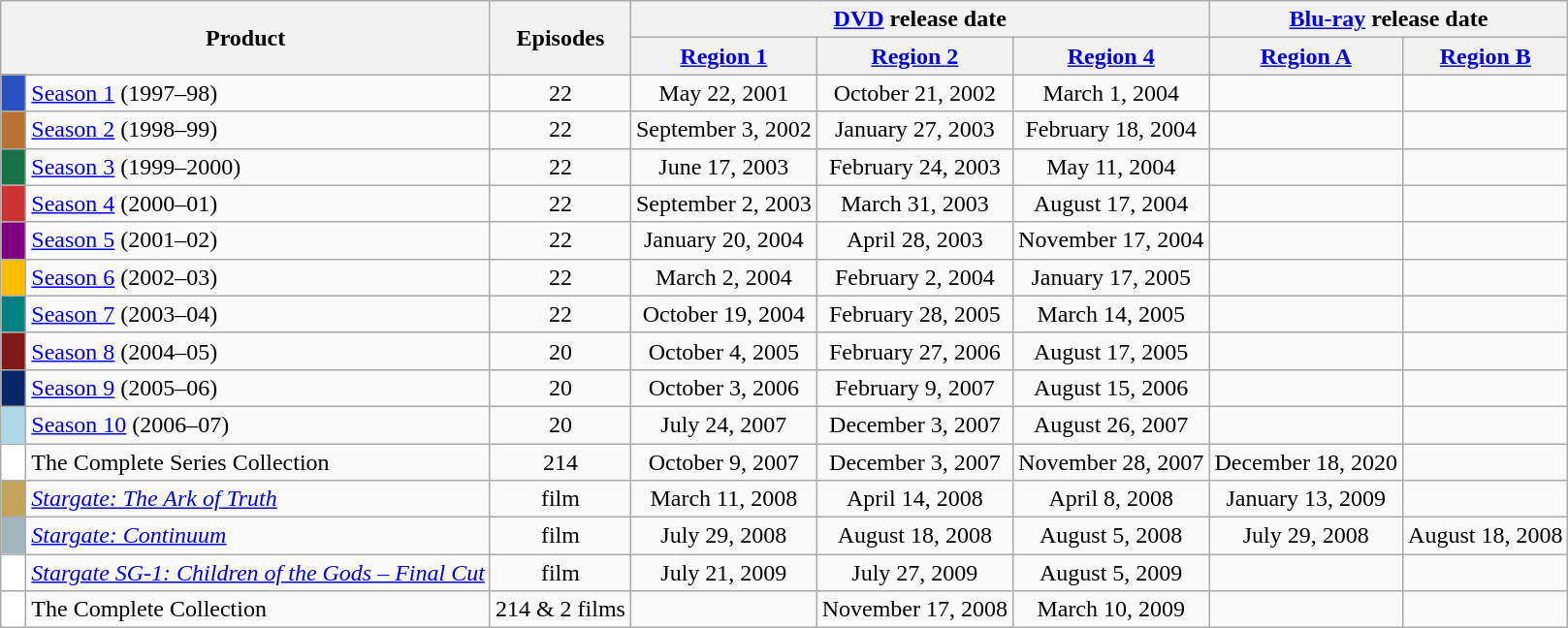<table class="wikitable plainrowheaders" style="text-align:center;">
<tr>
<th style="padding: 0 8px;" colspan="2" rowspan="2">Product</th>
<th rowspan="2" style="padding: 0px 8px">Episodes</th>
<th colspan="3"><a href='#'>DVD</a> release date</th>
<th colspan="2"><a href='#'>Blu-ray</a> release date</th>
</tr>
<tr>
<th><a href='#'>Region 1</a><strong></strong></th>
<th><a href='#'>Region 2</a></th>
<th><a href='#'>Region 4</a></th>
<th><a href='#'>Region A</a><strong></strong></th>
<th><a href='#'>Region B</a></th>
</tr>
<tr>
<th width="10px" style="background: #2a52be;"></th>
<td style="text-align: left"><a href='#'>Season 1</a> (1997–98)</td>
<td>22</td>
<td>May 22, 2001</td>
<td>October 21, 2002</td>
<td>March 1, 2004</td>
<td></td>
<td></td>
</tr>
<tr>
<th style="background: #B87333;"></th>
<td style="text-align: left"><a href='#'>Season 2</a> (1998–99)</td>
<td>22</td>
<td>September 3, 2002</td>
<td>January 27, 2003</td>
<td>February 18, 2004</td>
<td></td>
<td></td>
</tr>
<tr>
<th style="background: #177245;"></th>
<td style="text-align: left"><a href='#'>Season 3</a> (1999–2000)</td>
<td>22</td>
<td>June 17, 2003</td>
<td>February 24, 2003</td>
<td>May 11, 2004</td>
<td></td>
<td></td>
</tr>
<tr>
<th style="background: #CC3333;"></th>
<td style="text-align: left"><a href='#'>Season 4</a> (2000–01)</td>
<td>22</td>
<td>September 2, 2003</td>
<td>March 31, 2003</td>
<td>August 17, 2004</td>
<td></td>
<td></td>
</tr>
<tr>
<th style="background: #800080;"></th>
<td style="text-align: left"><a href='#'>Season 5</a> (2001–02)</td>
<td>22</td>
<td>January 20, 2004</td>
<td>April 28, 2003</td>
<td>November 17, 2004</td>
<td></td>
<td></td>
</tr>
<tr>
<th style="background: #FFBF00;"></th>
<td style="text-align: left"><a href='#'>Season 6</a> (2002–03)</td>
<td>22</td>
<td>March 2, 2004</td>
<td>February 2, 2004</td>
<td>January 17, 2005</td>
<td></td>
<td></td>
</tr>
<tr>
<th style="background: #008080;"></th>
<td style="text-align: left"><a href='#'>Season 7</a> (2003–04)</td>
<td>22</td>
<td>October 19, 2004</td>
<td>February 28, 2005</td>
<td>March 14, 2005</td>
<td></td>
<td></td>
</tr>
<tr>
<th style="background: #801818;"></th>
<td style="text-align: left"><a href='#'>Season 8</a> (2004–05)</td>
<td>20</td>
<td>October 4, 2005</td>
<td>February 27, 2006</td>
<td>August 17, 2005</td>
<td></td>
<td></td>
</tr>
<tr>
<th style="background: #082567;"></th>
<td style="text-align: left"><a href='#'>Season 9</a> (2005–06)</td>
<td>20</td>
<td>October 3, 2006</td>
<td>February 9, 2007</td>
<td>August 15, 2006</td>
<td></td>
<td></td>
</tr>
<tr>
<th style="background: #ADD8E6;"></th>
<td style="text-align: left"><a href='#'>Season 10</a> (2006–07)</td>
<td>20</td>
<td>July 24, 2007</td>
<td>December 3, 2007</td>
<td>August 26, 2007</td>
<td></td>
<td></td>
</tr>
<tr>
<th style="background: #FFFFFF;"></th>
<td style="text-align: left">The Complete Series Collection</td>
<td>214</td>
<td>October 9, 2007</td>
<td>December 3, 2007</td>
<td>November 28, 2007</td>
<td>December 18, 2020</td>
<td></td>
</tr>
<tr>
<th style="background: #C3A459;"></th>
<td style="text-align: left"><em><a href='#'>Stargate: The Ark of Truth</a></em></td>
<td>film</td>
<td>March 11, 2008</td>
<td>April 14, 2008</td>
<td>April 8, 2008</td>
<td>January 13, 2009</td>
<td></td>
</tr>
<tr>
<th style="background: #A0B5BA;"></th>
<td style="text-align: left"><em><a href='#'>Stargate: Continuum</a></em></td>
<td>film</td>
<td>July 29, 2008</td>
<td>August 18, 2008</td>
<td>August 5, 2008</td>
<td>July 29, 2008</td>
<td>August 18, 2008</td>
</tr>
<tr>
<th style="background: #FFFFFF;"></th>
<td style="text-align: left"><em><a href='#'>Stargate SG-1: Children of the Gods – Final Cut</a></em></td>
<td>film</td>
<td>July 21, 2009</td>
<td>July 27, 2009</td>
<td>August 5, 2009</td>
<td></td>
<td></td>
</tr>
<tr>
<th style="background: #FFFFFF;"></th>
<td style="text-align: left">The Complete Collection</td>
<td>214 & 2 films</td>
<td></td>
<td>November 17, 2008</td>
<td>March 10, 2009</td>
<td></td>
<td></td>
</tr>
</table>
